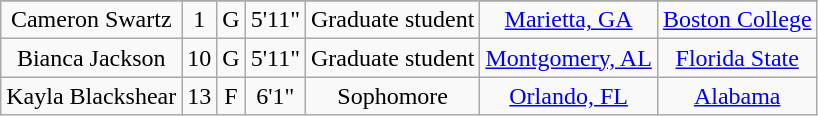<table class="wikitable sortable" border="1" style="text-align: center;">
<tr align=center>
</tr>
<tr>
<td>Cameron Swartz</td>
<td>1</td>
<td>G</td>
<td>5'11"</td>
<td>Graduate student</td>
<td><a href='#'>Marietta, GA</a></td>
<td><a href='#'>Boston College</a></td>
</tr>
<tr>
<td>Bianca Jackson</td>
<td>10</td>
<td>G</td>
<td>5'11"</td>
<td>Graduate student</td>
<td><a href='#'>Montgomery, AL</a></td>
<td><a href='#'>Florida State</a></td>
</tr>
<tr>
<td>Kayla Blackshear</td>
<td>13</td>
<td>F</td>
<td>6'1"</td>
<td>Sophomore</td>
<td><a href='#'>Orlando, FL</a></td>
<td><a href='#'>Alabama</a></td>
</tr>
</table>
